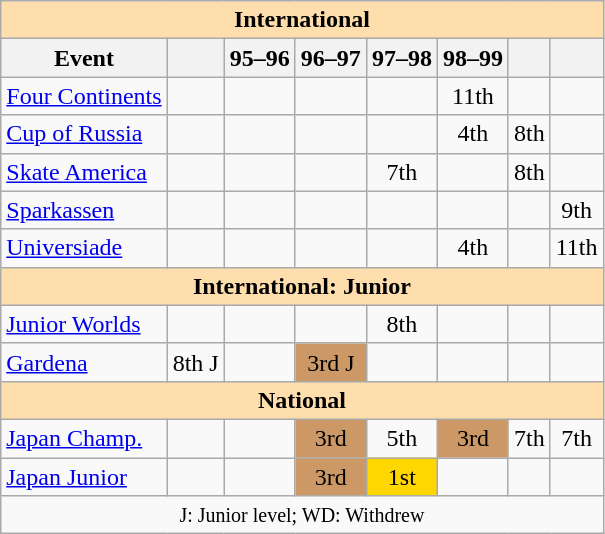<table class="wikitable" style="text-align:center">
<tr>
<th style="background-color: #ffdead; " colspan=8 align=center>International</th>
</tr>
<tr>
<th>Event</th>
<th></th>
<th>95–96</th>
<th>96–97</th>
<th>97–98</th>
<th>98–99</th>
<th></th>
<th></th>
</tr>
<tr>
<td align=left><a href='#'>Four Continents</a></td>
<td></td>
<td></td>
<td></td>
<td></td>
<td>11th</td>
<td></td>
<td></td>
</tr>
<tr>
<td align=left> <a href='#'>Cup of Russia</a></td>
<td></td>
<td></td>
<td></td>
<td></td>
<td>4th</td>
<td>8th</td>
<td></td>
</tr>
<tr>
<td align=left> <a href='#'>Skate America</a></td>
<td></td>
<td></td>
<td></td>
<td>7th</td>
<td></td>
<td>8th</td>
<td></td>
</tr>
<tr>
<td align=left> <a href='#'>Sparkassen</a></td>
<td></td>
<td></td>
<td></td>
<td></td>
<td></td>
<td></td>
<td>9th</td>
</tr>
<tr>
<td align=left><a href='#'>Universiade</a></td>
<td></td>
<td></td>
<td></td>
<td></td>
<td>4th</td>
<td></td>
<td>11th</td>
</tr>
<tr>
<th style="background-color: #ffdead; " colspan=8 align=center>International: Junior</th>
</tr>
<tr>
<td align=left><a href='#'>Junior Worlds</a></td>
<td></td>
<td></td>
<td></td>
<td>8th</td>
<td></td>
<td></td>
<td></td>
</tr>
<tr>
<td align=left><a href='#'>Gardena</a></td>
<td>8th J</td>
<td></td>
<td bgcolor=cc9966>3rd J</td>
<td></td>
<td></td>
<td></td>
<td></td>
</tr>
<tr>
<th style="background-color: #ffdead; " colspan=8 align=center>National</th>
</tr>
<tr>
<td align=left><a href='#'>Japan Champ.</a></td>
<td></td>
<td></td>
<td bgcolor=cc9966>3rd</td>
<td>5th</td>
<td bgcolor=cc9966>3rd</td>
<td>7th</td>
<td>7th</td>
</tr>
<tr>
<td align=left><a href='#'>Japan Junior</a></td>
<td></td>
<td></td>
<td bgcolor=cc9966>3rd</td>
<td bgcolor=gold>1st</td>
<td></td>
<td></td>
<td></td>
</tr>
<tr>
<td colspan=8 align=center><small> J: Junior level; WD: Withdrew </small></td>
</tr>
</table>
